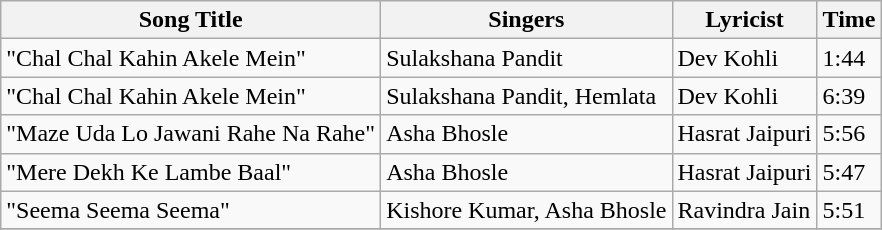<table class="wikitable">
<tr>
<th>Song Title</th>
<th>Singers</th>
<th>Lyricist</th>
<th>Time</th>
</tr>
<tr>
<td>"Chal Chal Kahin Akele Mein"</td>
<td>Sulakshana Pandit</td>
<td>Dev Kohli</td>
<td>1:44</td>
</tr>
<tr>
<td>"Chal Chal Kahin Akele Mein"</td>
<td>Sulakshana Pandit, Hemlata</td>
<td>Dev Kohli</td>
<td>6:39</td>
</tr>
<tr>
<td>"Maze Uda Lo Jawani Rahe Na Rahe"</td>
<td>Asha Bhosle</td>
<td>Hasrat Jaipuri</td>
<td>5:56</td>
</tr>
<tr>
<td>"Mere Dekh Ke Lambe Baal"</td>
<td>Asha Bhosle</td>
<td>Hasrat Jaipuri</td>
<td>5:47</td>
</tr>
<tr>
<td>"Seema Seema Seema"</td>
<td>Kishore Kumar, Asha Bhosle</td>
<td>Ravindra Jain</td>
<td>5:51</td>
</tr>
<tr>
</tr>
</table>
